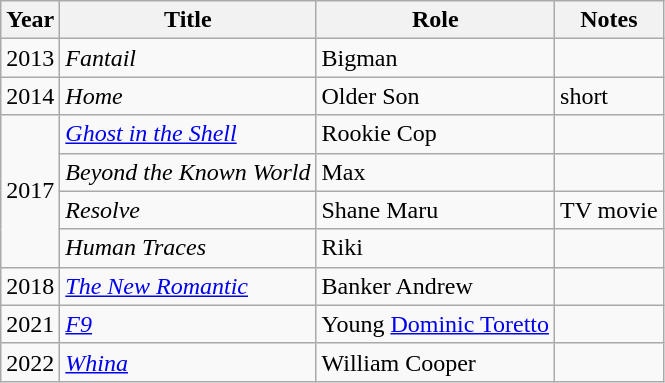<table class="wikitable sortable">
<tr>
<th>Year</th>
<th>Title</th>
<th>Role</th>
<th class="unsortable">Notes</th>
</tr>
<tr>
<td>2013</td>
<td><em>Fantail</em></td>
<td>Bigman</td>
<td></td>
</tr>
<tr>
<td>2014</td>
<td><em>Home</em></td>
<td>Older Son</td>
<td>short</td>
</tr>
<tr>
<td rowspan=4>2017</td>
<td><em><a href='#'>Ghost in the Shell</a></em></td>
<td>Rookie Cop</td>
<td></td>
</tr>
<tr>
<td><em>Beyond the Known World</em></td>
<td>Max</td>
<td></td>
</tr>
<tr>
<td><em>Resolve</em></td>
<td>Shane Maru</td>
<td>TV movie</td>
</tr>
<tr>
<td><em>Human Traces</em></td>
<td>Riki</td>
<td></td>
</tr>
<tr>
<td>2018</td>
<td><em><a href='#'>The New Romantic</a></em></td>
<td>Banker Andrew</td>
<td></td>
</tr>
<tr>
<td>2021</td>
<td><em><a href='#'>F9</a></em></td>
<td>Young <a href='#'>Dominic Toretto</a></td>
<td></td>
</tr>
<tr>
<td>2022</td>
<td><em><a href='#'>Whina</a></em></td>
<td>William Cooper</td>
<td></td>
</tr>
</table>
